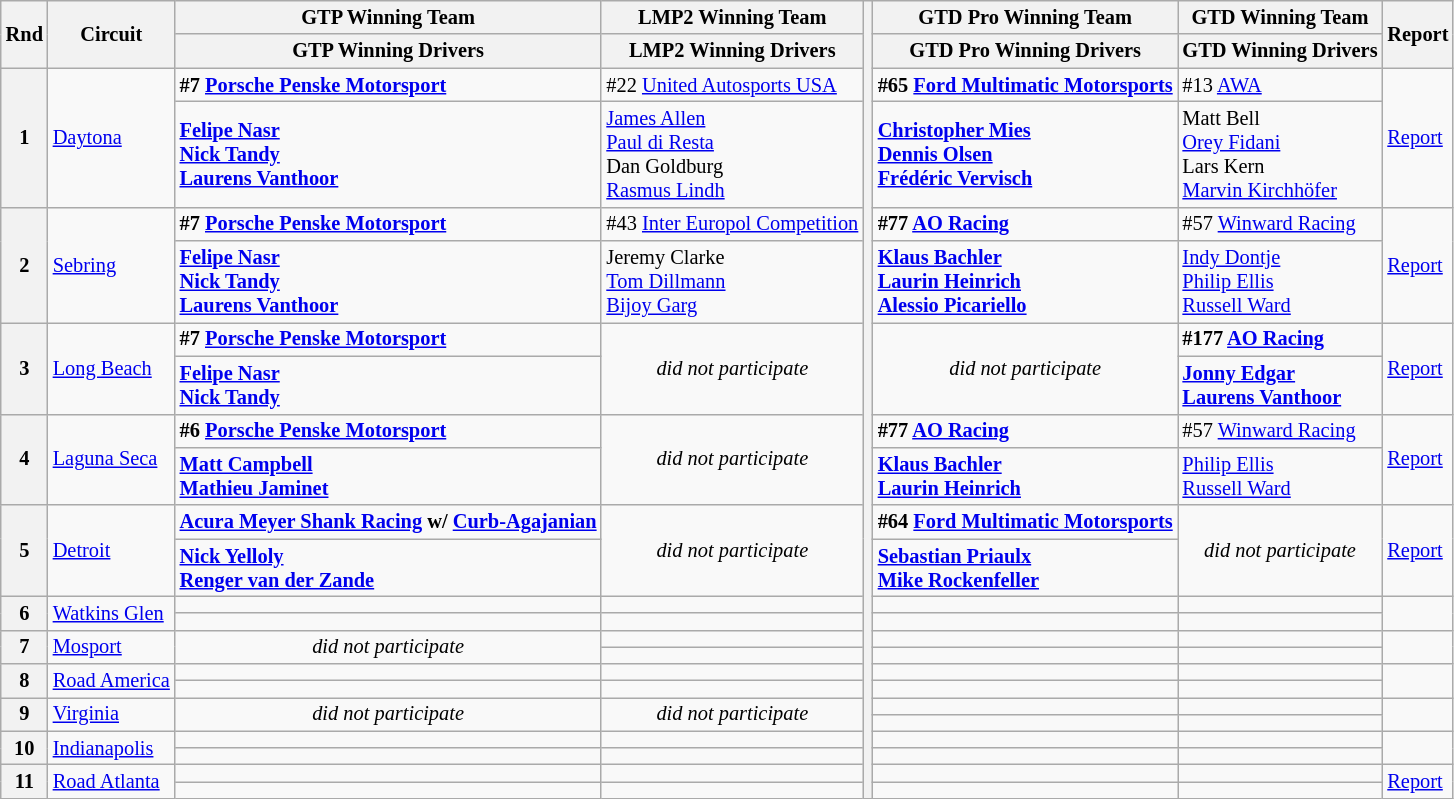<table class="wikitable" style="font-size:85%;">
<tr>
<th rowspan="2">Rnd</th>
<th rowspan="2">Circuit</th>
<th>GTP Winning Team</th>
<th>LMP2 Winning Team</th>
<th rowspan="25"></th>
<th>GTD Pro Winning Team</th>
<th>GTD Winning Team</th>
<th rowspan="2">Report</th>
</tr>
<tr>
<th>GTP Winning Drivers</th>
<th>LMP2 Winning Drivers</th>
<th>GTD Pro Winning Drivers</th>
<th>GTD Winning Drivers</th>
</tr>
<tr>
<th rowspan="2">1</th>
<td rowspan="2"><a href='#'>Daytona</a></td>
<td nowrap><strong> #7 <a href='#'>Porsche Penske Motorsport</a></strong></td>
<td nowrap> #22 <a href='#'>United Autosports USA</a></td>
<td nowrap><strong> #65 <a href='#'>Ford Multimatic Motorsports</a></strong></td>
<td nowrap> #13 <a href='#'>AWA</a></td>
<td rowspan="2"><a href='#'>Report</a></td>
</tr>
<tr>
<td nowrap><strong> <a href='#'>Felipe Nasr</a><br> <a href='#'>Nick Tandy</a><br> <a href='#'>Laurens Vanthoor</a></strong></td>
<td nowrap> <a href='#'>James Allen</a><br> <a href='#'>Paul di Resta</a><br> Dan Goldburg<br> <a href='#'>Rasmus Lindh</a></td>
<td nowrap><strong> <a href='#'>Christopher Mies</a><br> <a href='#'>Dennis Olsen</a><br> <a href='#'>Frédéric Vervisch</a></strong></td>
<td nowrap> Matt Bell<br> <a href='#'>Orey Fidani</a><br> Lars Kern<br> <a href='#'>Marvin Kirchhöfer</a></td>
</tr>
<tr>
<th rowspan="2">2</th>
<td rowspan="2"><a href='#'>Sebring</a></td>
<td nowrap><strong> #7 <a href='#'>Porsche Penske Motorsport</a></strong></td>
<td nowrap> #43 <a href='#'>Inter Europol Competition</a></td>
<td nowrap><strong> #77 <a href='#'>AO Racing</a></strong></td>
<td nowrap> #57 <a href='#'>Winward Racing</a></td>
<td rowspan="2"><a href='#'>Report</a></td>
</tr>
<tr>
<td nowrap><strong> <a href='#'>Felipe Nasr</a><br> <a href='#'>Nick Tandy</a><br> <a href='#'>Laurens Vanthoor</a></strong></td>
<td nowrap> Jeremy Clarke<br> <a href='#'>Tom Dillmann</a><br> <a href='#'>Bijoy Garg</a></td>
<td nowrap><strong> <a href='#'>Klaus Bachler</a><br> <a href='#'>Laurin Heinrich</a><br> <a href='#'>Alessio Picariello</a></strong></td>
<td nowrap> <a href='#'>Indy Dontje</a><br> <a href='#'>Philip Ellis</a><br> <a href='#'>Russell Ward</a></td>
</tr>
<tr>
<th rowspan="2">3</th>
<td rowspan="2"><a href='#'>Long Beach</a></td>
<td nowrap><strong> #7 <a href='#'>Porsche Penske Motorsport</a></strong></td>
<td rowspan="2" align="center"><em>did not participate</em></td>
<td rowspan="2" align="center"><em>did not participate</em></td>
<td nowrap><strong> #177 <a href='#'>AO Racing</a></strong></td>
<td rowspan="2"><a href='#'>Report</a></td>
</tr>
<tr>
<td nowrap><strong> <a href='#'>Felipe Nasr</a><br> <a href='#'>Nick Tandy</a></strong></td>
<td nowrap><strong> <a href='#'>Jonny Edgar</a><br> <a href='#'>Laurens Vanthoor</a></strong></td>
</tr>
<tr>
<th rowspan="2">4</th>
<td rowspan="2"><a href='#'>Laguna Seca</a></td>
<td nowrap><strong> #6 <a href='#'>Porsche Penske Motorsport</a></strong></td>
<td rowspan="2" align="center"><em>did not participate</em></td>
<td nowrap><strong> #77 <a href='#'>AO Racing</a></strong></td>
<td nowrap> #57 <a href='#'>Winward Racing</a></td>
<td rowspan="2"><a href='#'>Report</a></td>
</tr>
<tr>
<td nowrap><strong> <a href='#'>Matt Campbell</a><br> <a href='#'>Mathieu Jaminet</a></strong></td>
<td nowrap><strong> <a href='#'>Klaus Bachler</a><br> <a href='#'>Laurin Heinrich</a></strong></td>
<td nowrap> <a href='#'>Philip Ellis</a><br> <a href='#'>Russell Ward</a></td>
</tr>
<tr>
<th rowspan="2">5</th>
<td rowspan="2"><a href='#'>Detroit</a></td>
<td nowrap><strong></strong>  <strong><a href='#'>Acura Meyer Shank Racing</a> w/ <a href='#'>Curb-Agajanian</a></strong></td>
<td rowspan="2" align="center"><em>did not participate</em></td>
<td nowrap><strong> #64 <a href='#'>Ford Multimatic Motorsports</a></strong></td>
<td rowspan="2" align="center"><em>did not participate</em></td>
<td rowspan="2"><a href='#'>Report</a></td>
</tr>
<tr>
<td nowrap><strong> <a href='#'>Nick Yelloly</a><br> <a href='#'>Renger van der Zande</a></strong></td>
<td nowrap><strong> <a href='#'>Sebastian Priaulx</a><br> <a href='#'>Mike Rockenfeller</a></strong></td>
</tr>
<tr>
<th rowspan="2">6</th>
<td rowspan="2"><a href='#'>Watkins Glen</a></td>
<td nowrap></td>
<td nowrap></td>
<td nowrap></td>
<td nowrap></td>
<td rowspan="2"></td>
</tr>
<tr>
<td nowrap></td>
<td nowrap></td>
<td nowrap></td>
<td nowrap></td>
</tr>
<tr>
<th rowspan="2">7</th>
<td rowspan="2"><a href='#'>Mosport</a></td>
<td rowspan="2" align="center"><em>did not participate</em></td>
<td nowrap></td>
<td nowrap></td>
<td nowrap></td>
<td rowspan="2"></td>
</tr>
<tr>
<td nowrap></td>
<td nowrap></td>
<td nowrap></td>
</tr>
<tr>
<th rowspan="2">8</th>
<td rowspan="2"><a href='#'>Road America</a></td>
<td nowrap></td>
<td nowrap></td>
<td nowrap></td>
<td nowrap></td>
<td rowspan="2"></td>
</tr>
<tr>
<td nowrap></td>
<td nowrap></td>
<td nowrap></td>
<td nowrap></td>
</tr>
<tr>
<th rowspan="2">9</th>
<td rowspan="2"><a href='#'>Virginia</a></td>
<td rowspan="2" align="center"><em>did not participate</em></td>
<td rowspan="2" align="center"><em>did not participate</em></td>
<td nowrap></td>
<td nowrap></td>
<td rowspan="2"></td>
</tr>
<tr>
<td nowrap></td>
<td nowrap></td>
</tr>
<tr>
<th rowspan="2">10</th>
<td rowspan="2"><a href='#'>Indianapolis</a></td>
<td nowrap></td>
<td nowrap></td>
<td nowrap></td>
<td nowrap></td>
<td rowspan="2"></td>
</tr>
<tr>
<td nowrap></td>
<td nowrap></td>
<td nowrap></td>
<td nowrap></td>
</tr>
<tr>
<th rowspan="2">11</th>
<td rowspan="2"><a href='#'>Road Atlanta</a></td>
<td nowrap></td>
<td nowrap></td>
<td nowrap></td>
<td nowrap></td>
<td rowspan="2"><a href='#'>Report</a></td>
</tr>
<tr>
<td nowrap></td>
<td nowrap></td>
<td nowrap></td>
<td nowrap></td>
</tr>
</table>
